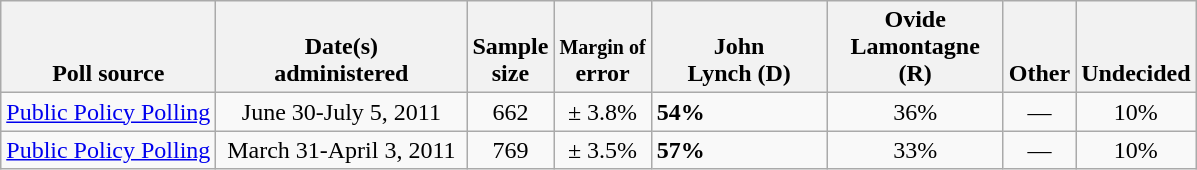<table class="wikitable">
<tr valign= bottom>
<th>Poll source</th>
<th style="width:160px;">Date(s)<br>administered</th>
<th class=small>Sample<br>size</th>
<th><small>Margin of</small><br>error</th>
<th style="width:110px;">John<br>Lynch (D)</th>
<th style="width:110px;">Ovide<br>Lamontagne (R)</th>
<th>Other</th>
<th>Undecided</th>
</tr>
<tr>
<td><a href='#'>Public Policy Polling</a></td>
<td align=center>June 30-July 5, 2011</td>
<td align=center>662</td>
<td align=center>± 3.8%</td>
<td><strong>54%</strong></td>
<td align=center>36%</td>
<td align=center>—</td>
<td align=center>10%</td>
</tr>
<tr>
<td><a href='#'>Public Policy Polling</a></td>
<td align=center>March 31-April 3, 2011</td>
<td align=center>769</td>
<td align=center>± 3.5%</td>
<td><strong>57%</strong></td>
<td align=center>33%</td>
<td align=center>—</td>
<td align=center>10%</td>
</tr>
</table>
